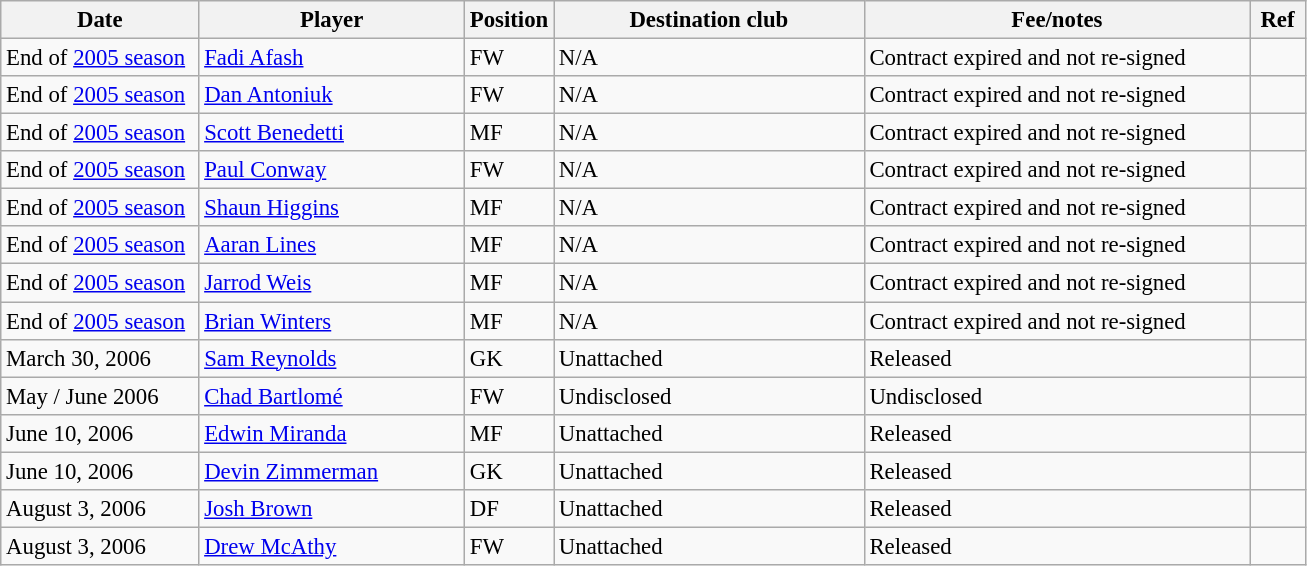<table class="wikitable" style="font-size:95%;">
<tr>
<th width=125px>Date</th>
<th width=170px>Player</th>
<th width=50px>Position</th>
<th width=200px>Destination club</th>
<th width=250px>Fee/notes</th>
<th width=30px>Ref</th>
</tr>
<tr>
<td>End of <a href='#'>2005 season</a></td>
<td> <a href='#'>Fadi Afash</a></td>
<td>FW</td>
<td>N/A</td>
<td>Contract expired and not re-signed</td>
<td></td>
</tr>
<tr>
<td>End of <a href='#'>2005 season</a></td>
<td> <a href='#'>Dan Antoniuk</a></td>
<td>FW</td>
<td>N/A</td>
<td>Contract expired and not re-signed</td>
<td></td>
</tr>
<tr>
<td>End of <a href='#'>2005 season</a></td>
<td> <a href='#'>Scott Benedetti</a></td>
<td>MF</td>
<td>N/A</td>
<td>Contract expired and not re-signed</td>
<td></td>
</tr>
<tr>
<td>End of <a href='#'>2005 season</a></td>
<td> <a href='#'>Paul Conway</a></td>
<td>FW</td>
<td>N/A</td>
<td>Contract expired and not re-signed</td>
<td></td>
</tr>
<tr>
<td>End of <a href='#'>2005 season</a></td>
<td> <a href='#'>Shaun Higgins</a></td>
<td>MF</td>
<td>N/A</td>
<td>Contract expired and not re-signed</td>
<td></td>
</tr>
<tr>
<td>End of <a href='#'>2005 season</a></td>
<td> <a href='#'>Aaran Lines</a></td>
<td>MF</td>
<td>N/A</td>
<td>Contract expired and not re-signed</td>
<td></td>
</tr>
<tr>
<td>End of <a href='#'>2005 season</a></td>
<td> <a href='#'>Jarrod Weis</a></td>
<td>MF</td>
<td>N/A</td>
<td>Contract expired and not re-signed</td>
<td></td>
</tr>
<tr>
<td>End of <a href='#'>2005 season</a></td>
<td> <a href='#'>Brian Winters</a></td>
<td>MF</td>
<td>N/A</td>
<td>Contract expired and not re-signed</td>
<td></td>
</tr>
<tr>
<td>March 30, 2006</td>
<td> <a href='#'>Sam Reynolds</a></td>
<td>GK</td>
<td>Unattached</td>
<td>Released</td>
<td></td>
</tr>
<tr>
<td>May / June 2006</td>
<td> <a href='#'>Chad Bartlomé</a></td>
<td>FW</td>
<td>Undisclosed</td>
<td>Undisclosed</td>
<td></td>
</tr>
<tr>
<td>June 10, 2006</td>
<td> <a href='#'>Edwin Miranda</a></td>
<td>MF</td>
<td>Unattached</td>
<td>Released</td>
<td></td>
</tr>
<tr>
<td>June 10, 2006</td>
<td> <a href='#'>Devin Zimmerman</a></td>
<td>GK</td>
<td>Unattached</td>
<td>Released</td>
<td></td>
</tr>
<tr>
<td>August 3, 2006</td>
<td> <a href='#'>Josh Brown</a></td>
<td>DF</td>
<td>Unattached</td>
<td>Released</td>
<td></td>
</tr>
<tr>
<td>August 3, 2006</td>
<td> <a href='#'>Drew McAthy</a></td>
<td>FW</td>
<td>Unattached</td>
<td>Released</td>
<td></td>
</tr>
</table>
